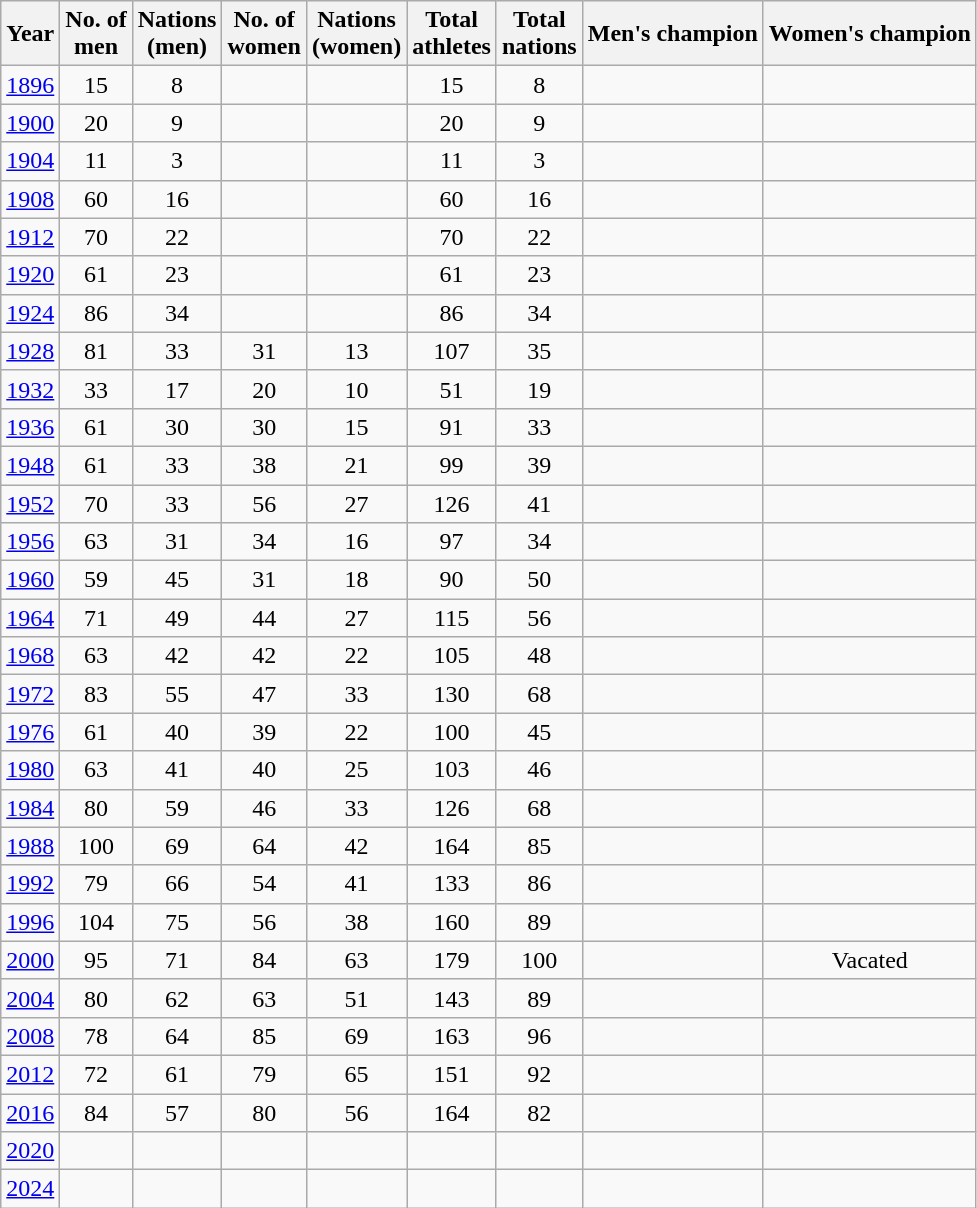<table class="wikitable sortable" style="text-align:center">
<tr>
<th>Year</th>
<th>No. of<br>men</th>
<th>Nations<br>(men)</th>
<th>No. of<br>women</th>
<th>Nations<br>(women)</th>
<th>Total<br>athletes</th>
<th>Total<br>nations</th>
<th>Men's champion</th>
<th>Women's champion</th>
</tr>
<tr>
<td><a href='#'>1896</a></td>
<td>15</td>
<td>8</td>
<td></td>
<td></td>
<td>15</td>
<td>8</td>
<td align=left></td>
<td></td>
</tr>
<tr>
<td><a href='#'>1900</a></td>
<td>20</td>
<td>9</td>
<td></td>
<td></td>
<td>20</td>
<td>9</td>
<td align=left></td>
<td></td>
</tr>
<tr>
<td><a href='#'>1904</a></td>
<td>11</td>
<td>3</td>
<td></td>
<td></td>
<td>11</td>
<td>3</td>
<td align=left></td>
<td></td>
</tr>
<tr>
<td><a href='#'>1908</a></td>
<td>60</td>
<td>16</td>
<td></td>
<td></td>
<td>60</td>
<td>16</td>
<td align=left></td>
<td></td>
</tr>
<tr>
<td><a href='#'>1912</a></td>
<td>70</td>
<td>22</td>
<td></td>
<td></td>
<td>70</td>
<td>22</td>
<td align=left></td>
<td></td>
</tr>
<tr>
<td><a href='#'>1920</a></td>
<td>61</td>
<td>23</td>
<td></td>
<td></td>
<td>61</td>
<td>23</td>
<td align=left></td>
<td></td>
</tr>
<tr>
<td><a href='#'>1924</a></td>
<td>86</td>
<td>34</td>
<td></td>
<td></td>
<td>86</td>
<td>34</td>
<td align=left></td>
<td></td>
</tr>
<tr>
<td><a href='#'>1928</a></td>
<td>81</td>
<td>33</td>
<td>31</td>
<td>13</td>
<td>107</td>
<td>35</td>
<td align=left></td>
<td align=left></td>
</tr>
<tr>
<td><a href='#'>1932</a></td>
<td>33</td>
<td>17</td>
<td>20</td>
<td>10</td>
<td>51</td>
<td>19</td>
<td align=left></td>
<td align=left></td>
</tr>
<tr>
<td><a href='#'>1936</a></td>
<td>61</td>
<td>30</td>
<td>30</td>
<td>15</td>
<td>91</td>
<td>33</td>
<td align=left></td>
<td align=left></td>
</tr>
<tr>
<td><a href='#'>1948</a></td>
<td>61</td>
<td>33</td>
<td>38</td>
<td>21</td>
<td>99</td>
<td>39</td>
<td align=left></td>
<td align=left></td>
</tr>
<tr>
<td><a href='#'>1952</a></td>
<td>70</td>
<td>33</td>
<td>56</td>
<td>27</td>
<td>126</td>
<td>41</td>
<td align=left></td>
<td align=left></td>
</tr>
<tr>
<td><a href='#'>1956</a></td>
<td>63</td>
<td>31</td>
<td>34</td>
<td>16</td>
<td>97</td>
<td>34</td>
<td align=left></td>
<td align=left></td>
</tr>
<tr>
<td><a href='#'>1960</a></td>
<td>59</td>
<td>45</td>
<td>31</td>
<td>18</td>
<td>90</td>
<td>50</td>
<td align=left></td>
<td align=left></td>
</tr>
<tr>
<td><a href='#'>1964</a></td>
<td>71</td>
<td>49</td>
<td>44</td>
<td>27</td>
<td>115</td>
<td>56</td>
<td align=left></td>
<td align=left></td>
</tr>
<tr>
<td><a href='#'>1968</a></td>
<td>63</td>
<td>42</td>
<td>42</td>
<td>22</td>
<td>105</td>
<td>48</td>
<td align=left></td>
<td align=left></td>
</tr>
<tr>
<td><a href='#'>1972</a></td>
<td>83</td>
<td>55</td>
<td>47</td>
<td>33</td>
<td>130</td>
<td>68</td>
<td align=left></td>
<td align=left></td>
</tr>
<tr>
<td><a href='#'>1976</a></td>
<td>61</td>
<td>40</td>
<td>39</td>
<td>22</td>
<td>100</td>
<td>45</td>
<td align=left></td>
<td align=left></td>
</tr>
<tr>
<td><a href='#'>1980</a></td>
<td>63</td>
<td>41</td>
<td>40</td>
<td>25</td>
<td>103</td>
<td>46</td>
<td align=left></td>
<td align=left></td>
</tr>
<tr>
<td><a href='#'>1984</a></td>
<td>80</td>
<td>59</td>
<td>46</td>
<td>33</td>
<td>126</td>
<td>68</td>
<td align=left></td>
<td align=left></td>
</tr>
<tr>
<td><a href='#'>1988</a></td>
<td>100</td>
<td>69</td>
<td>64</td>
<td>42</td>
<td>164</td>
<td>85</td>
<td align=left></td>
<td align=left></td>
</tr>
<tr>
<td><a href='#'>1992</a></td>
<td>79</td>
<td>66</td>
<td>54</td>
<td>41</td>
<td>133</td>
<td>86</td>
<td align=left></td>
<td align=left></td>
</tr>
<tr>
<td><a href='#'>1996</a></td>
<td>104</td>
<td>75</td>
<td>56</td>
<td>38</td>
<td>160</td>
<td>89</td>
<td align=left></td>
<td align=left></td>
</tr>
<tr>
<td><a href='#'>2000</a></td>
<td>95</td>
<td>71</td>
<td>84</td>
<td>63</td>
<td>179</td>
<td>100</td>
<td align=left></td>
<td>Vacated</td>
</tr>
<tr>
<td><a href='#'>2004</a></td>
<td>80</td>
<td>62</td>
<td>63</td>
<td>51</td>
<td>143</td>
<td>89</td>
<td align=left></td>
<td align=left></td>
</tr>
<tr>
<td><a href='#'>2008</a></td>
<td>78</td>
<td>64</td>
<td>85</td>
<td>69</td>
<td>163</td>
<td>96</td>
<td align=left></td>
<td align=left></td>
</tr>
<tr>
<td><a href='#'>2012</a></td>
<td>72</td>
<td>61</td>
<td>79</td>
<td>65</td>
<td>151</td>
<td>92</td>
<td align=left></td>
<td align=left></td>
</tr>
<tr>
<td><a href='#'>2016</a></td>
<td>84</td>
<td>57</td>
<td>80</td>
<td>56</td>
<td>164</td>
<td>82</td>
<td align=left></td>
<td align=left></td>
</tr>
<tr>
<td><a href='#'>2020</a></td>
<td></td>
<td></td>
<td></td>
<td></td>
<td></td>
<td></td>
<td align=left></td>
<td align=left></td>
</tr>
<tr>
<td><a href='#'>2024</a></td>
<td></td>
<td></td>
<td></td>
<td></td>
<td></td>
<td></td>
<td align=left></td>
<td align=left></td>
</tr>
</table>
